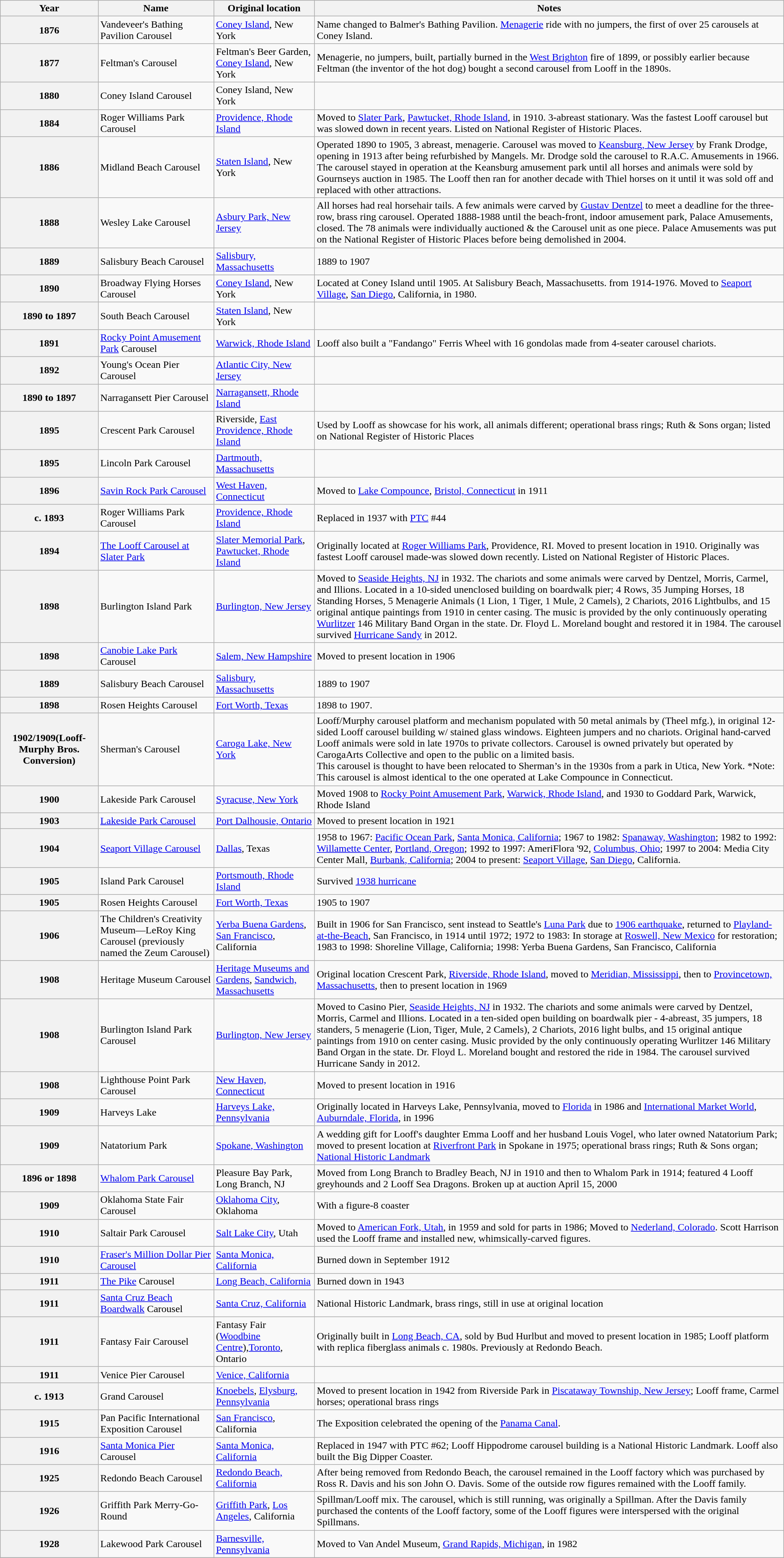<table class=wikitable>
<tr>
<th>Year</th>
<th><strong>Name</strong></th>
<th>Original location</th>
<th>Notes</th>
</tr>
<tr>
<th>1876</th>
<td>Vandeveer's Bathing Pavilion Carousel</td>
<td><a href='#'>Coney Island</a>, New York</td>
<td>Name changed to Balmer's Bathing Pavilion. <a href='#'>Menagerie</a> ride with no jumpers, the first of over 25 carousels at Coney Island.</td>
</tr>
<tr>
<th>1877</th>
<td>Feltman's Carousel</td>
<td>Feltman's Beer Garden, <a href='#'>Coney Island</a>, New York</td>
<td>Menagerie, no jumpers, built, partially burned in the <a href='#'>West Brighton</a> fire of 1899, or possibly earlier because Feltman (the inventor of the hot dog) bought a second carousel from Looff in the 1890s.</td>
</tr>
<tr>
<th>1880</th>
<td>Coney Island Carousel</td>
<td>Coney Island, New York</td>
</tr>
<tr>
<th>1884</th>
<td>Roger Williams Park Carousel</td>
<td><a href='#'>Providence, Rhode Island</a></td>
<td>Moved to <a href='#'>Slater Park</a>, <a href='#'>Pawtucket, Rhode Island</a>, in 1910. 3-abreast stationary. Was the fastest Looff carousel but was slowed down in recent years. Listed on National Register of Historic Places.</td>
</tr>
<tr>
<th>1886</th>
<td>Midland Beach Carousel</td>
<td><a href='#'>Staten Island</a>, New York</td>
<td>Operated 1890 to 1905, 3 abreast, menagerie. Carousel was moved to <a href='#'>Keansburg, New Jersey</a> by Frank Drodge, opening in 1913 after being refurbished by Mangels. Mr. Drodge sold the carousel to R.A.C. Amusements in 1966. The carousel stayed in operation at the Keansburg amusement park until all horses and animals were sold by Gournseys auction in 1985. The Looff then ran for another decade with Thiel horses on it until it was sold off and replaced with other attractions.</td>
</tr>
<tr>
<th>1888</th>
<td>Wesley Lake Carousel</td>
<td><a href='#'>Asbury Park, New Jersey</a></td>
<td>All horses had real horsehair tails. A few animals were carved by <a href='#'>Gustav Dentzel</a> to meet a deadline for the three-row, brass ring carousel. Operated 1888-1988 until the beach-front, indoor amusement park, Palace Amusements, closed. The 78 animals were individually auctioned & the Carousel unit as one piece. Palace Amusements was put on the National Register of Historic Places before being demolished in 2004.</td>
</tr>
<tr>
<th>1889</th>
<td>Salisbury Beach Carousel</td>
<td><a href='#'>Salisbury, Massachusetts</a></td>
<td>1889 to 1907</td>
</tr>
<tr>
<th>1890</th>
<td>Broadway Flying Horses Carousel</td>
<td><a href='#'>Coney Island</a>, New York</td>
<td>Located at Coney Island until 1905. At Salisbury Beach, Massachusetts. from 1914-1976. Moved to <a href='#'>Seaport Village</a>, <a href='#'>San Diego</a>, California, in 1980.</td>
</tr>
<tr>
<th>1890 to 1897</th>
<td>South Beach Carousel</td>
<td><a href='#'>Staten Island</a>, New York</td>
<td></td>
</tr>
<tr>
<th>1891</th>
<td><a href='#'>Rocky Point Amusement Park</a> Carousel</td>
<td><a href='#'>Warwick, Rhode Island</a></td>
<td>Looff also built a "Fandango" Ferris Wheel with 16 gondolas made from 4-seater carousel chariots.</td>
</tr>
<tr>
<th>1892</th>
<td>Young's Ocean Pier Carousel</td>
<td><a href='#'>Atlantic City, New Jersey</a></td>
<td></td>
</tr>
<tr>
<th>1890 to 1897</th>
<td>Narragansett Pier Carousel</td>
<td><a href='#'>Narragansett, Rhode Island</a></td>
<td></td>
</tr>
<tr>
<th>1895</th>
<td>Crescent Park Carousel</td>
<td>Riverside, <a href='#'>East Providence, Rhode Island</a></td>
<td>Used by Looff as showcase for his work, all animals different; operational brass rings; Ruth & Sons organ; listed on National Register of Historic Places</td>
</tr>
<tr>
<th>1895</th>
<td>Lincoln Park Carousel</td>
<td><a href='#'>Dartmouth, Massachusetts</a></td>
<td></td>
</tr>
<tr>
<th>1896</th>
<td><a href='#'>Savin Rock Park Carousel</a></td>
<td><a href='#'>West Haven, Connecticut</a></td>
<td>Moved to <a href='#'>Lake Compounce</a>, <a href='#'>Bristol, Connecticut</a> in 1911</td>
</tr>
<tr>
<th>c. 1893</th>
<td>Roger Williams Park Carousel</td>
<td><a href='#'>Providence, Rhode Island</a></td>
<td>Replaced in 1937 with <a href='#'>PTC</a> #44</td>
</tr>
<tr>
<th>1894</th>
<td><a href='#'>The Looff Carousel at Slater Park</a></td>
<td><a href='#'>Slater Memorial Park</a>, <a href='#'>Pawtucket, Rhode Island</a></td>
<td>Originally located at <a href='#'>Roger Williams Park</a>, Providence, RI. Moved to present location in 1910. Originally was fastest Looff carousel made-was slowed down recently. Listed on National Register of Historic Places.</td>
</tr>
<tr>
<th>1898</th>
<td>Burlington Island Park</td>
<td><a href='#'>Burlington, New Jersey</a></td>
<td>Moved to <a href='#'>Seaside Heights, NJ</a> in 1932. The chariots and some animals were carved by Dentzel, Morris, Carmel, and Illions. Located in a 10-sided unenclosed building on boardwalk pier; 4 Rows, 35 Jumping Horses, 18 Standing Horses, 5 Menagerie Animals (1 Lion, 1 Tiger, 1 Mule, 2 Camels), 2 Chariots, 2016 Lightbulbs, and 15 original antique paintings from 1910 in center casing. The music is provided by the only continuously operating <a href='#'>Wurlitzer</a> 146 Military Band Organ in the state. Dr. Floyd L. Moreland bought and restored it in 1984. The carousel survived <a href='#'>Hurricane Sandy</a> in 2012.</td>
</tr>
<tr>
<th>1898</th>
<td><a href='#'>Canobie Lake Park</a> Carousel</td>
<td><a href='#'>Salem, New Hampshire</a></td>
<td>Moved to present location in 1906</td>
</tr>
<tr>
<th>1889</th>
<td>Salisbury Beach Carousel</td>
<td><a href='#'>Salisbury, Massachusetts</a></td>
<td>1889 to 1907</td>
</tr>
<tr>
<th>1898</th>
<td>Rosen Heights Carousel</td>
<td><a href='#'>Fort Worth, Texas</a></td>
<td>1898 to 1907.</td>
</tr>
<tr>
<th>1902/1909(Looff-Murphy Bros. Conversion)</th>
<td>Sherman's Carousel</td>
<td><a href='#'>Caroga Lake, New York</a></td>
<td>Looff/Murphy carousel platform and mechanism populated with 50 metal animals by (Theel mfg.), in original 12-sided Looff carousel building w/ stained glass windows. Eighteen jumpers and no chariots. Original hand-carved Looff animals were sold in late 1970s to private collectors. Carousel is owned privately but operated by CarogaArts Collective and open to the public on a limited basis.<br>This carousel is thought to have been relocated to Sherman’s in the 1930s from a park in Utica, New York. *Note: This carousel is almost identical to the one operated at Lake Compounce in Connecticut.</td>
</tr>
<tr>
<th>1900</th>
<td>Lakeside Park Carousel</td>
<td><a href='#'>Syracuse, New York</a></td>
<td>Moved 1908 to <a href='#'>Rocky Point Amusement Park</a>, <a href='#'>Warwick, Rhode Island</a>, and 1930 to Goddard Park, Warwick, Rhode Island</td>
</tr>
<tr>
<th>1903</th>
<td><a href='#'>Lakeside Park Carousel</a></td>
<td><a href='#'>Port Dalhousie, Ontario</a></td>
<td>Moved to present location in 1921</td>
</tr>
<tr>
<th>1904</th>
<td><a href='#'>Seaport Village Carousel</a></td>
<td><a href='#'>Dallas</a>, Texas</td>
<td>1958 to 1967: <a href='#'>Pacific Ocean Park</a>, <a href='#'>Santa Monica, California</a>; 1967 to 1982: <a href='#'>Spanaway, Washington</a>; 1982 to 1992: <a href='#'>Willamette Center</a>, <a href='#'>Portland, Oregon</a>; 1992 to 1997: AmeriFlora '92, <a href='#'>Columbus, Ohio</a>; 1997 to 2004: Media City Center Mall, <a href='#'>Burbank, California</a>; 2004 to present: <a href='#'>Seaport Village</a>, <a href='#'>San Diego</a>, California.</td>
</tr>
<tr>
<th>1905</th>
<td>Island Park Carousel</td>
<td><a href='#'>Portsmouth, Rhode Island</a></td>
<td>Survived <a href='#'>1938 hurricane</a></td>
</tr>
<tr>
<th>1905</th>
<td>Rosen Heights Carousel</td>
<td><a href='#'>Fort Worth, Texas</a></td>
<td>1905 to 1907</td>
</tr>
<tr>
<th>1906</th>
<td>The Children's Creativity Museum—LeRoy King Carousel (previously named the Zeum Carousel)</td>
<td><a href='#'>Yerba Buena Gardens</a>, <a href='#'>San Francisco</a>, California</td>
<td>Built in 1906 for San Francisco, sent instead to Seattle's <a href='#'>Luna Park</a> due to <a href='#'>1906 earthquake</a>, returned to <a href='#'>Playland-at-the-Beach</a>, San Francisco, in 1914 until 1972; 1972 to 1983: In storage at <a href='#'>Roswell, New Mexico</a> for restoration; 1983 to 1998: Shoreline Village, California; 1998: Yerba Buena Gardens, San Francisco, California</td>
</tr>
<tr>
<th>1908</th>
<td>Heritage Museum Carousel</td>
<td><a href='#'>Heritage Museums and Gardens</a>, <a href='#'>Sandwich, Massachusetts</a></td>
<td>Original location Crescent Park, <a href='#'>Riverside, Rhode Island</a>, moved to <a href='#'>Meridian, Mississippi</a>, then to <a href='#'>Provincetown, Massachusetts</a>, then to present location in 1969</td>
</tr>
<tr>
<th>1908</th>
<td>Burlington Island Park Carousel</td>
<td><a href='#'>Burlington, New Jersey</a></td>
<td>Moved to Casino Pier, <a href='#'>Seaside Heights, NJ</a> in 1932. The chariots and some animals were carved by Dentzel, Morris, Carmel and Illions. Located in a ten-sided open building on boardwalk pier - 4-abreast, 35 jumpers, 18 standers, 5 menagerie (Lion, Tiger, Mule, 2 Camels), 2 Chariots, 2016 light bulbs, and 15 original antique paintings from 1910 on center casing. Music provided by the only continuously operating Wurlitzer 146 Military Band Organ in the state. Dr. Floyd L. Moreland bought and restored the ride in 1984. The carousel survived Hurricane Sandy in 2012.</td>
</tr>
<tr>
<th>1908</th>
<td>Lighthouse Point Park Carousel</td>
<td><a href='#'>New Haven, Connecticut</a></td>
<td>Moved to present location in 1916</td>
</tr>
<tr>
<th>1909</th>
<td>Harveys Lake</td>
<td><a href='#'>Harveys Lake, Pennsylvania</a></td>
<td>Originally located in Harveys Lake, Pennsylvania, moved to <a href='#'>Florida</a> in 1986 and <a href='#'>International Market World</a>, <a href='#'>Auburndale, Florida</a>, in 1996</td>
</tr>
<tr>
<th>1909</th>
<td>Natatorium Park</td>
<td><a href='#'>Spokane, Washington</a></td>
<td>A wedding gift for Looff's daughter Emma Looff and her husband Louis Vogel, who later owned Natatorium Park; moved to present location at <a href='#'>Riverfront Park</a> in Spokane in 1975; operational brass rings; Ruth & Sons organ; <a href='#'>National Historic Landmark</a></td>
</tr>
<tr>
<th>1896 or 1898</th>
<td><a href='#'>Whalom Park Carousel</a></td>
<td>Pleasure Bay Park, Long Branch, NJ</td>
<td>Moved from Long Branch to Bradley Beach, NJ in 1910 and then to Whalom Park in 1914; featured 4 Looff greyhounds and 2 Looff Sea Dragons. Broken up at auction April 15, 2000</td>
</tr>
<tr>
<th>1909</th>
<td>Oklahoma State Fair Carousel</td>
<td><a href='#'>Oklahoma City</a>, Oklahoma</td>
<td>With a figure-8 coaster</td>
</tr>
<tr>
<th>1910</th>
<td>Saltair Park Carousel</td>
<td><a href='#'>Salt Lake City</a>, Utah</td>
<td>Moved to <a href='#'>American Fork, Utah</a>, in 1959 and sold for parts in 1986; Moved to <a href='#'>Nederland, Colorado</a>. Scott Harrison used the Looff frame and installed new, whimsically-carved figures.</td>
</tr>
<tr>
<th>1910</th>
<td><a href='#'>Fraser's Million Dollar Pier Carousel</a></td>
<td><a href='#'>Santa Monica, California</a></td>
<td>Burned down in September 1912</td>
</tr>
<tr>
<th>1911</th>
<td><a href='#'>The Pike</a> Carousel</td>
<td><a href='#'>Long Beach, California</a></td>
<td>Burned down in 1943</td>
</tr>
<tr>
<th>1911</th>
<td><a href='#'>Santa Cruz Beach Boardwalk</a> Carousel</td>
<td><a href='#'>Santa Cruz, California</a></td>
<td>National Historic Landmark, brass rings, still in use at original location</td>
</tr>
<tr>
<th>1911</th>
<td>Fantasy Fair Carousel</td>
<td>Fantasy Fair (<a href='#'>Woodbine Centre</a>),<a href='#'>Toronto</a>, Ontario</td>
<td>Originally built in <a href='#'>Long Beach, CA</a>, sold by Bud Hurlbut and moved to present location in 1985; Looff platform with replica fiberglass animals c. 1980s. Previously at Redondo Beach.</td>
</tr>
<tr>
<th>1911</th>
<td>Venice Pier Carousel</td>
<td><a href='#'>Venice, California</a></td>
<td></td>
</tr>
<tr>
<th>c. 1913</th>
<td>Grand Carousel</td>
<td><a href='#'>Knoebels</a>, <a href='#'>Elysburg, Pennsylvania</a></td>
<td>Moved to present location in 1942 from Riverside Park in <a href='#'>Piscataway Township, New Jersey</a>; Looff frame, Carmel horses; operational brass rings</td>
</tr>
<tr>
<th>1915</th>
<td>Pan Pacific International Exposition Carousel</td>
<td><a href='#'>San Francisco</a>, California</td>
<td>The Exposition celebrated the opening of the <a href='#'>Panama Canal</a>.</td>
</tr>
<tr>
<th>1916</th>
<td><a href='#'>Santa Monica Pier</a> Carousel</td>
<td><a href='#'>Santa Monica, California</a></td>
<td>Replaced in 1947 with PTC #62; Looff Hippodrome carousel building is a National Historic Landmark. Looff also built the Big Dipper Coaster.</td>
</tr>
<tr>
<th>1925</th>
<td>Redondo Beach Carousel</td>
<td><a href='#'>Redondo Beach, California</a></td>
<td>After being removed from Redondo Beach, the carousel remained in the Looff factory which was purchased by Ross R. Davis and his son John O. Davis. Some of the outside row figures remained with the Looff family.</td>
</tr>
<tr>
<th>1926</th>
<td>Griffith Park Merry-Go-Round</td>
<td><a href='#'>Griffith Park</a>, <a href='#'>Los Angeles</a>, California</td>
<td>Spillman/Looff mix. The carousel, which is still running, was originally a Spillman. After the Davis family purchased the contents of the Looff factory, some of the Looff figures were interspersed with the original Spillmans.</td>
</tr>
<tr>
<th>1928</th>
<td>Lakewood Park Carousel</td>
<td><a href='#'>Barnesville, Pennsylvania</a></td>
<td>Moved to Van Andel Museum, <a href='#'>Grand Rapids, Michigan</a>, in 1982</td>
</tr>
<tr>
</tr>
</table>
